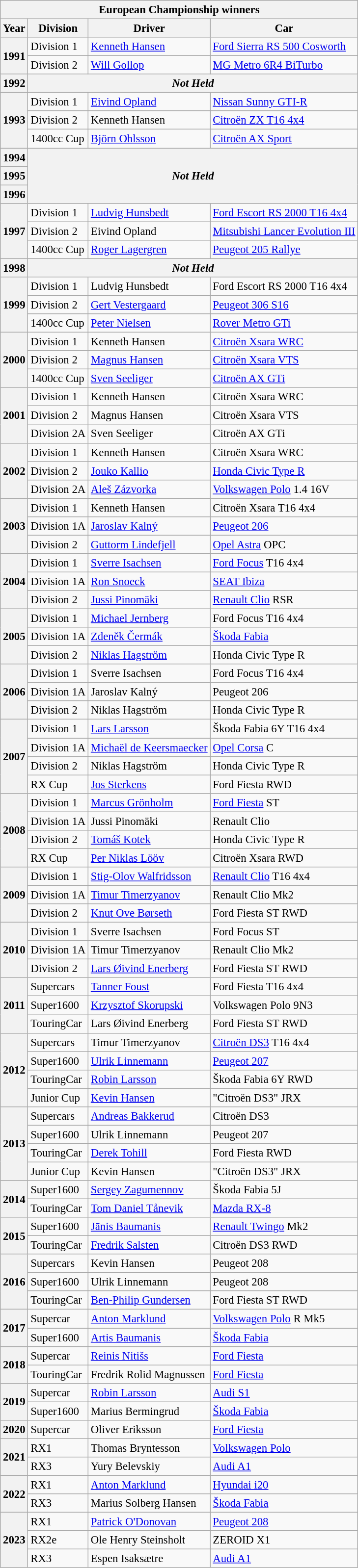<table class="wikitable" style="font-size: 95%;">
<tr>
<th colspan=4>European Championship winners</th>
</tr>
<tr>
<th>Year</th>
<th>Division</th>
<th>Driver</th>
<th>Car</th>
</tr>
<tr>
<th rowspan=2>1991</th>
<td>Division 1</td>
<td> <a href='#'>Kenneth Hansen</a></td>
<td><a href='#'>Ford Sierra RS 500 Cosworth</a></td>
</tr>
<tr>
<td>Division 2</td>
<td> <a href='#'>Will Gollop</a></td>
<td><a href='#'>MG Metro 6R4 BiTurbo</a></td>
</tr>
<tr>
<th>1992</th>
<th colspan=3><strong> <em>Not Held</em> </strong></th>
</tr>
<tr>
<th rowspan=3>1993</th>
<td>Division 1</td>
<td> <a href='#'>Eivind Opland</a></td>
<td><a href='#'>Nissan Sunny GTI-R</a></td>
</tr>
<tr>
<td>Division 2</td>
<td> Kenneth Hansen</td>
<td><a href='#'>Citroën ZX T16 4x4</a></td>
</tr>
<tr>
<td>1400cc Cup</td>
<td> <a href='#'>Björn Ohlsson</a></td>
<td><a href='#'>Citroën AX Sport</a></td>
</tr>
<tr>
<th>1994</th>
<th colspan=3 rowspan=3 align=center><strong> <em>Not Held</em> </strong></th>
</tr>
<tr>
<th>1995</th>
</tr>
<tr>
<th>1996</th>
</tr>
<tr>
<th rowspan=3>1997</th>
<td>Division 1</td>
<td> <a href='#'>Ludvig Hunsbedt</a></td>
<td><a href='#'>Ford Escort RS 2000 T16 4x4</a></td>
</tr>
<tr>
<td>Division 2</td>
<td> Eivind Opland</td>
<td><a href='#'>Mitsubishi Lancer Evolution III</a></td>
</tr>
<tr>
<td>1400cc Cup</td>
<td> <a href='#'>Roger Lagergren</a></td>
<td><a href='#'>Peugeot 205 Rallye</a></td>
</tr>
<tr>
<th>1998</th>
<th colspan=3><strong> <em>Not Held</em> </strong></th>
</tr>
<tr>
<th rowspan=3>1999</th>
<td>Division 1</td>
<td> Ludvig Hunsbedt</td>
<td>Ford Escort RS 2000 T16 4x4</td>
</tr>
<tr>
<td>Division 2</td>
<td> <a href='#'>Gert Vestergaard</a></td>
<td><a href='#'>Peugeot 306 S16</a></td>
</tr>
<tr>
<td>1400cc Cup</td>
<td> <a href='#'>Peter Nielsen</a></td>
<td><a href='#'>Rover Metro GTi</a></td>
</tr>
<tr>
<th rowspan=3>2000</th>
<td>Division 1</td>
<td> Kenneth Hansen</td>
<td><a href='#'>Citroën Xsara WRC</a></td>
</tr>
<tr>
<td>Division 2</td>
<td> <a href='#'>Magnus Hansen</a></td>
<td><a href='#'>Citroën Xsara VTS</a></td>
</tr>
<tr>
<td>1400cc Cup</td>
<td> <a href='#'>Sven Seeliger</a></td>
<td><a href='#'>Citroën AX GTi</a></td>
</tr>
<tr>
<th rowspan=3>2001</th>
<td>Division 1</td>
<td> Kenneth Hansen</td>
<td>Citroën Xsara WRC</td>
</tr>
<tr>
<td>Division 2</td>
<td> Magnus Hansen</td>
<td>Citroën Xsara VTS</td>
</tr>
<tr>
<td>Division 2A</td>
<td> Sven Seeliger</td>
<td>Citroën AX GTi</td>
</tr>
<tr>
<th rowspan=3>2002</th>
<td>Division 1</td>
<td> Kenneth Hansen</td>
<td>Citroën Xsara WRC</td>
</tr>
<tr>
<td>Division 2</td>
<td> <a href='#'>Jouko Kallio</a></td>
<td><a href='#'>Honda Civic Type R</a></td>
</tr>
<tr>
<td>Division 2A</td>
<td> <a href='#'>Aleš Zázvorka</a></td>
<td><a href='#'>Volkswagen Polo</a> 1.4 16V</td>
</tr>
<tr>
<th rowspan=3>2003</th>
<td>Division 1</td>
<td> Kenneth Hansen</td>
<td>Citroën Xsara T16 4x4</td>
</tr>
<tr>
<td>Division 1A</td>
<td> <a href='#'>Jaroslav Kalný</a></td>
<td><a href='#'>Peugeot 206</a></td>
</tr>
<tr>
<td>Division 2</td>
<td> <a href='#'>Guttorm Lindefjell</a></td>
<td><a href='#'>Opel Astra</a> OPC</td>
</tr>
<tr>
<th rowspan=3>2004</th>
<td>Division 1</td>
<td> <a href='#'>Sverre Isachsen</a></td>
<td><a href='#'>Ford Focus</a> T16 4x4</td>
</tr>
<tr>
<td>Division 1A</td>
<td> <a href='#'>Ron Snoeck</a></td>
<td><a href='#'>SEAT Ibiza</a></td>
</tr>
<tr>
<td>Division 2</td>
<td> <a href='#'>Jussi Pinomäki</a></td>
<td><a href='#'>Renault Clio</a> RSR</td>
</tr>
<tr>
<th rowspan=3>2005</th>
<td>Division 1</td>
<td> <a href='#'>Michael Jernberg</a></td>
<td>Ford Focus T16 4x4</td>
</tr>
<tr>
<td>Division 1A</td>
<td> <a href='#'>Zdeněk Čermák</a></td>
<td><a href='#'>Škoda Fabia</a></td>
</tr>
<tr>
<td>Division 2</td>
<td> <a href='#'>Niklas Hagström</a></td>
<td>Honda Civic Type R</td>
</tr>
<tr>
<th rowspan=3>2006</th>
<td>Division 1</td>
<td> Sverre Isachsen</td>
<td>Ford Focus T16 4x4</td>
</tr>
<tr>
<td>Division 1A</td>
<td> Jaroslav Kalný</td>
<td>Peugeot 206</td>
</tr>
<tr>
<td>Division 2</td>
<td> Niklas Hagström</td>
<td>Honda Civic Type R</td>
</tr>
<tr>
<th rowspan=4>2007</th>
<td>Division 1</td>
<td> <a href='#'>Lars Larsson</a></td>
<td>Škoda Fabia 6Y T16 4x4</td>
</tr>
<tr>
<td>Division 1A</td>
<td> <a href='#'>Michaël de Keersmaecker</a></td>
<td><a href='#'>Opel Corsa</a> C</td>
</tr>
<tr>
<td>Division 2</td>
<td> Niklas Hagström</td>
<td>Honda Civic Type R</td>
</tr>
<tr>
<td>RX Cup</td>
<td> <a href='#'>Jos Sterkens</a></td>
<td>Ford Fiesta RWD</td>
</tr>
<tr>
<th rowspan=4>2008</th>
<td>Division 1</td>
<td> <a href='#'>Marcus Grönholm</a></td>
<td><a href='#'>Ford Fiesta</a> ST</td>
</tr>
<tr>
<td>Division 1A</td>
<td> Jussi Pinomäki</td>
<td>Renault Clio</td>
</tr>
<tr>
<td>Division 2</td>
<td> <a href='#'>Tomáš Kotek</a></td>
<td>Honda Civic Type R</td>
</tr>
<tr>
<td>RX Cup</td>
<td> <a href='#'>Per Niklas Lööv</a></td>
<td>Citroën Xsara RWD</td>
</tr>
<tr>
<th rowspan=3>2009</th>
<td>Division 1</td>
<td> <a href='#'>Stig-Olov Walfridsson</a></td>
<td><a href='#'>Renault Clio</a> T16 4x4</td>
</tr>
<tr>
<td>Division 1A</td>
<td> <a href='#'>Timur Timerzyanov</a></td>
<td>Renault Clio Mk2</td>
</tr>
<tr>
<td>Division 2</td>
<td> <a href='#'>Knut Ove Børseth</a></td>
<td>Ford Fiesta ST RWD</td>
</tr>
<tr>
<th rowspan=3>2010</th>
<td>Division 1</td>
<td> Sverre Isachsen</td>
<td>Ford Focus ST</td>
</tr>
<tr>
<td>Division 1A</td>
<td> Timur Timerzyanov</td>
<td>Renault Clio Mk2</td>
</tr>
<tr>
<td>Division 2</td>
<td> <a href='#'>Lars Øivind Enerberg</a></td>
<td>Ford Fiesta ST RWD</td>
</tr>
<tr>
<th rowspan=3>2011</th>
<td>Supercars</td>
<td> <a href='#'>Tanner Foust</a></td>
<td>Ford Fiesta T16 4x4</td>
</tr>
<tr>
<td>Super1600</td>
<td> <a href='#'>Krzysztof Skorupski</a></td>
<td>Volkswagen Polo 9N3</td>
</tr>
<tr>
<td>TouringCar</td>
<td> Lars Øivind Enerberg</td>
<td>Ford Fiesta ST RWD</td>
</tr>
<tr>
<th rowspan=4>2012</th>
<td>Supercars</td>
<td> Timur Timerzyanov</td>
<td><a href='#'>Citroën DS3</a> T16 4x4</td>
</tr>
<tr>
<td>Super1600</td>
<td> <a href='#'>Ulrik Linnemann</a></td>
<td><a href='#'>Peugeot 207</a></td>
</tr>
<tr>
<td>TouringCar</td>
<td> <a href='#'>Robin Larsson</a></td>
<td>Škoda Fabia 6Y RWD</td>
</tr>
<tr>
<td>Junior Cup</td>
<td> <a href='#'>Kevin Hansen</a></td>
<td>"Citroën DS3" JRX</td>
</tr>
<tr>
<th rowspan=4>2013</th>
<td>Supercars</td>
<td> <a href='#'>Andreas Bakkerud</a></td>
<td>Citroën DS3</td>
</tr>
<tr>
<td>Super1600</td>
<td> Ulrik Linnemann</td>
<td>Peugeot 207</td>
</tr>
<tr>
<td>TouringCar</td>
<td> <a href='#'>Derek Tohill</a></td>
<td>Ford Fiesta RWD</td>
</tr>
<tr>
<td>Junior Cup</td>
<td> Kevin Hansen</td>
<td>"Citroën DS3" JRX</td>
</tr>
<tr>
<th rowspan=2>2014</th>
<td>Super1600</td>
<td> <a href='#'>Sergey Zagumennov</a></td>
<td>Škoda Fabia 5J</td>
</tr>
<tr>
<td>TouringCar</td>
<td> <a href='#'>Tom Daniel Tånevik</a></td>
<td><a href='#'>Mazda RX-8</a></td>
</tr>
<tr>
<th rowspan=2>2015</th>
<td>Super1600</td>
<td> <a href='#'>Jānis Baumanis</a></td>
<td><a href='#'>Renault Twingo</a> Mk2</td>
</tr>
<tr>
<td>TouringCar</td>
<td> <a href='#'>Fredrik Salsten</a></td>
<td>Citroën DS3 RWD</td>
</tr>
<tr>
<th rowspan=3>2016</th>
<td>Supercars</td>
<td> Kevin Hansen</td>
<td>Peugeot 208</td>
</tr>
<tr>
<td>Super1600</td>
<td> Ulrik Linnemann</td>
<td>Peugeot 208</td>
</tr>
<tr>
<td>TouringCar</td>
<td> <a href='#'>Ben-Philip Gundersen</a></td>
<td>Ford Fiesta ST RWD</td>
</tr>
<tr>
<th rowspan=2>2017</th>
<td>Supercar</td>
<td> <a href='#'>Anton Marklund</a></td>
<td><a href='#'>Volkswagen Polo</a> R Mk5</td>
</tr>
<tr>
<td>Super1600</td>
<td> <a href='#'>Artis Baumanis</a></td>
<td><a href='#'>Škoda Fabia</a></td>
</tr>
<tr>
<th rowspan=2>2018</th>
<td>Supercar</td>
<td> <a href='#'>Reinis Nitišs</a></td>
<td><a href='#'>Ford Fiesta</a></td>
</tr>
<tr>
<td>TouringCar</td>
<td> Fredrik Rolid Magnussen</td>
<td><a href='#'>Ford Fiesta</a></td>
</tr>
<tr>
<th rowspan=2>2019</th>
<td>Supercar</td>
<td> <a href='#'>Robin Larsson</a></td>
<td><a href='#'>Audi S1</a></td>
</tr>
<tr>
<td>Super1600</td>
<td> Marius Bermingrud</td>
<td><a href='#'>Škoda Fabia</a></td>
</tr>
<tr>
<th>2020</th>
<td>Supercar</td>
<td> Oliver Eriksson</td>
<td><a href='#'>Ford Fiesta</a></td>
</tr>
<tr>
<th rowspan=2>2021</th>
<td>RX1</td>
<td> Thomas Bryntesson</td>
<td><a href='#'>Volkswagen Polo</a></td>
</tr>
<tr>
<td>RX3</td>
<td> Yury Belevskiy</td>
<td><a href='#'>Audi A1</a></td>
</tr>
<tr>
<th rowspan=2>2022</th>
<td>RX1</td>
<td> <a href='#'>Anton Marklund</a></td>
<td><a href='#'>Hyundai i20</a></td>
</tr>
<tr>
<td>RX3</td>
<td> Marius Solberg Hansen</td>
<td><a href='#'>Škoda Fabia</a></td>
</tr>
<tr>
<th rowspan=3>2023</th>
<td>RX1</td>
<td> <a href='#'>Patrick O'Donovan</a></td>
<td><a href='#'>Peugeot 208</a></td>
</tr>
<tr>
<td>RX2e</td>
<td> Ole Henry Steinsholt</td>
<td>ZEROID X1</td>
</tr>
<tr>
<td>RX3</td>
<td> Espen Isaksætre</td>
<td><a href='#'>Audi A1</a></td>
</tr>
</table>
